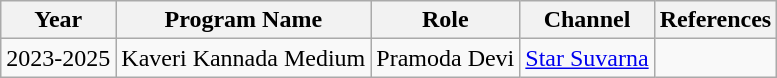<table class="wikitable sortable">
<tr>
<th>Year</th>
<th>Program Name</th>
<th>Role</th>
<th>Channel</th>
<th>References</th>
</tr>
<tr>
<td>2023-2025</td>
<td>Kaveri Kannada Medium</td>
<td>Pramoda Devi</td>
<td><a href='#'>Star Suvarna</a></td>
<td></td>
</tr>
</table>
